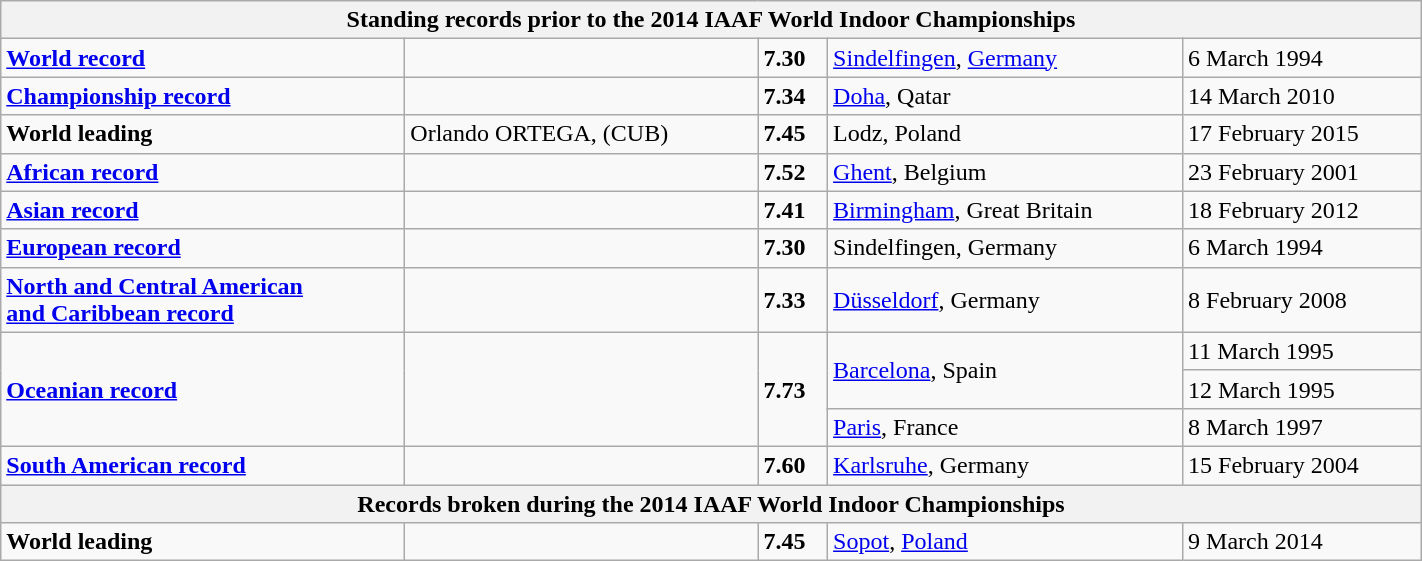<table class="wikitable" width=75%>
<tr>
<th colspan="5">Standing records prior to the 2014 IAAF World Indoor Championships</th>
</tr>
<tr>
<td><strong><a href='#'>World record</a></strong></td>
<td></td>
<td><strong>7.30</strong></td>
<td><a href='#'>Sindelfingen</a>, <a href='#'>Germany</a></td>
<td>6 March 1994</td>
</tr>
<tr>
<td><strong><a href='#'>Championship record</a></strong></td>
<td></td>
<td><strong>7.34</strong></td>
<td><a href='#'>Doha</a>, Qatar</td>
<td>14 March 2010</td>
</tr>
<tr>
<td><strong>World leading</strong></td>
<td>Orlando ORTEGA, (CUB)</td>
<td><strong>7.45</strong></td>
<td>Lodz, Poland</td>
<td>17 February 2015</td>
</tr>
<tr>
<td><strong><a href='#'>African record</a></strong></td>
<td></td>
<td><strong>7.52</strong></td>
<td><a href='#'>Ghent</a>, Belgium</td>
<td>23 February 2001</td>
</tr>
<tr>
<td><strong><a href='#'>Asian record</a></strong></td>
<td></td>
<td><strong>7.41</strong></td>
<td><a href='#'>Birmingham</a>, Great Britain</td>
<td>18 February 2012</td>
</tr>
<tr>
<td><strong><a href='#'>European record</a></strong></td>
<td></td>
<td><strong>7.30</strong></td>
<td>Sindelfingen, Germany</td>
<td>6 March 1994</td>
</tr>
<tr>
<td><strong><a href='#'>North and Central American <br>and Caribbean record</a></strong></td>
<td></td>
<td><strong>7.33</strong></td>
<td><a href='#'>Düsseldorf</a>, Germany</td>
<td>8 February 2008</td>
</tr>
<tr>
<td rowspan=3><strong><a href='#'>Oceanian record</a></strong></td>
<td rowspan=3></td>
<td rowspan=3><strong>7.73</strong></td>
<td rowspan=2><a href='#'>Barcelona</a>, Spain</td>
<td>11 March 1995</td>
</tr>
<tr>
<td>12 March 1995</td>
</tr>
<tr>
<td><a href='#'>Paris</a>, France</td>
<td>8 March 1997</td>
</tr>
<tr>
<td><strong><a href='#'>South American record</a></strong></td>
<td></td>
<td><strong>7.60</strong></td>
<td><a href='#'>Karlsruhe</a>, Germany</td>
<td>15 February 2004</td>
</tr>
<tr>
<th colspan="5">Records broken during the 2014 IAAF World Indoor Championships</th>
</tr>
<tr>
<td><strong>World leading</strong></td>
<td></td>
<td><strong>7.45</strong></td>
<td><a href='#'>Sopot</a>, <a href='#'>Poland</a></td>
<td>9 March 2014</td>
</tr>
</table>
